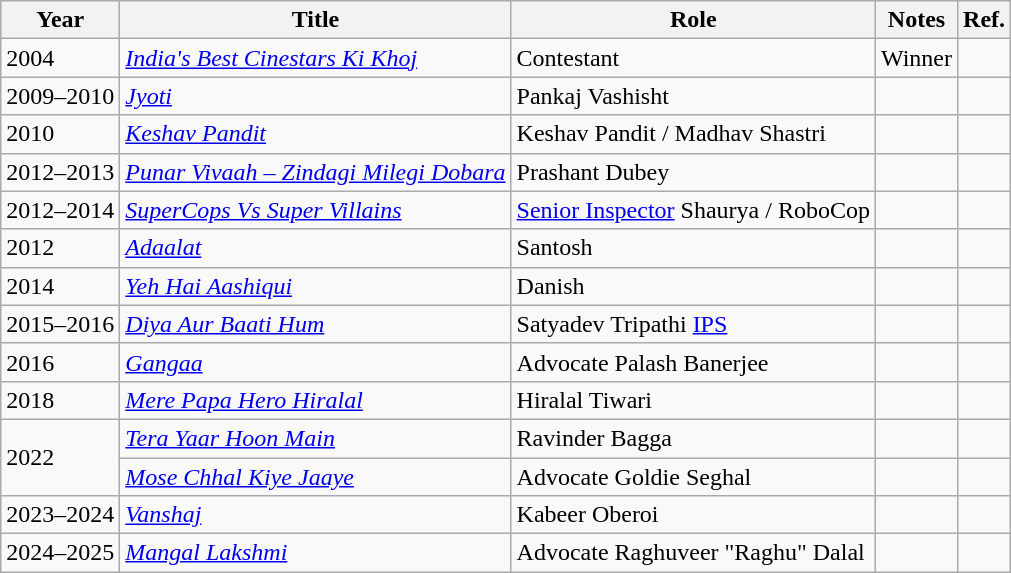<table class="wikitable sortable">
<tr>
<th scope="col">Year</th>
<th scope="col">Title</th>
<th scope="col">Role</th>
<th scope="col" class="unsortable">Notes</th>
<th scope="col" class="unsortable">Ref.</th>
</tr>
<tr>
<td>2004</td>
<td><em><a href='#'>India's Best Cinestars Ki Khoj</a></em></td>
<td>Contestant</td>
<td>Winner</td>
<td></td>
</tr>
<tr>
<td>2009–2010</td>
<td><em><a href='#'>Jyoti</a></em></td>
<td>Pankaj Vashisht</td>
<td></td>
<td></td>
</tr>
<tr>
<td>2010</td>
<td><em><a href='#'>Keshav Pandit</a></em></td>
<td>Keshav Pandit / Madhav Shastri</td>
<td></td>
<td></td>
</tr>
<tr>
<td>2012–2013</td>
<td><em><a href='#'>Punar Vivaah – Zindagi Milegi Dobara</a></em></td>
<td>Prashant Dubey</td>
<td></td>
<td></td>
</tr>
<tr>
<td>2012–2014</td>
<td><em><a href='#'>SuperCops Vs Super Villains</a></em></td>
<td><a href='#'>Senior Inspector</a> Shaurya / RoboCop</td>
<td></td>
<td></td>
</tr>
<tr>
<td>2012</td>
<td><em><a href='#'>Adaalat</a></em></td>
<td>Santosh</td>
<td></td>
<td></td>
</tr>
<tr>
<td>2014</td>
<td><em><a href='#'>Yeh Hai Aashiqui</a></em></td>
<td>Danish</td>
<td></td>
<td></td>
</tr>
<tr>
<td>2015–2016</td>
<td><em><a href='#'>Diya Aur Baati Hum</a></em></td>
<td>Satyadev Tripathi <a href='#'>IPS</a></td>
<td></td>
<td></td>
</tr>
<tr>
<td>2016</td>
<td><em><a href='#'>Gangaa</a></em></td>
<td>Advocate Palash Banerjee</td>
<td></td>
<td></td>
</tr>
<tr>
<td>2018</td>
<td><em><a href='#'>Mere Papa Hero Hiralal</a></em></td>
<td>Hiralal Tiwari</td>
<td></td>
<td></td>
</tr>
<tr>
<td rowspan="2">2022</td>
<td><em><a href='#'>Tera Yaar Hoon Main</a></em></td>
<td>Ravinder Bagga</td>
<td></td>
<td></td>
</tr>
<tr>
<td><em><a href='#'>Mose Chhal Kiye Jaaye</a></em></td>
<td>Advocate Goldie Seghal</td>
<td></td>
<td></td>
</tr>
<tr>
<td>2023–2024</td>
<td><em><a href='#'>Vanshaj</a></em></td>
<td>Kabeer Oberoi</td>
<td></td>
<td></td>
</tr>
<tr>
<td>2024–2025</td>
<td><em><a href='#'>Mangal Lakshmi</a></em></td>
<td>Advocate Raghuveer "Raghu" Dalal</td>
<td></td>
<td></td>
</tr>
</table>
